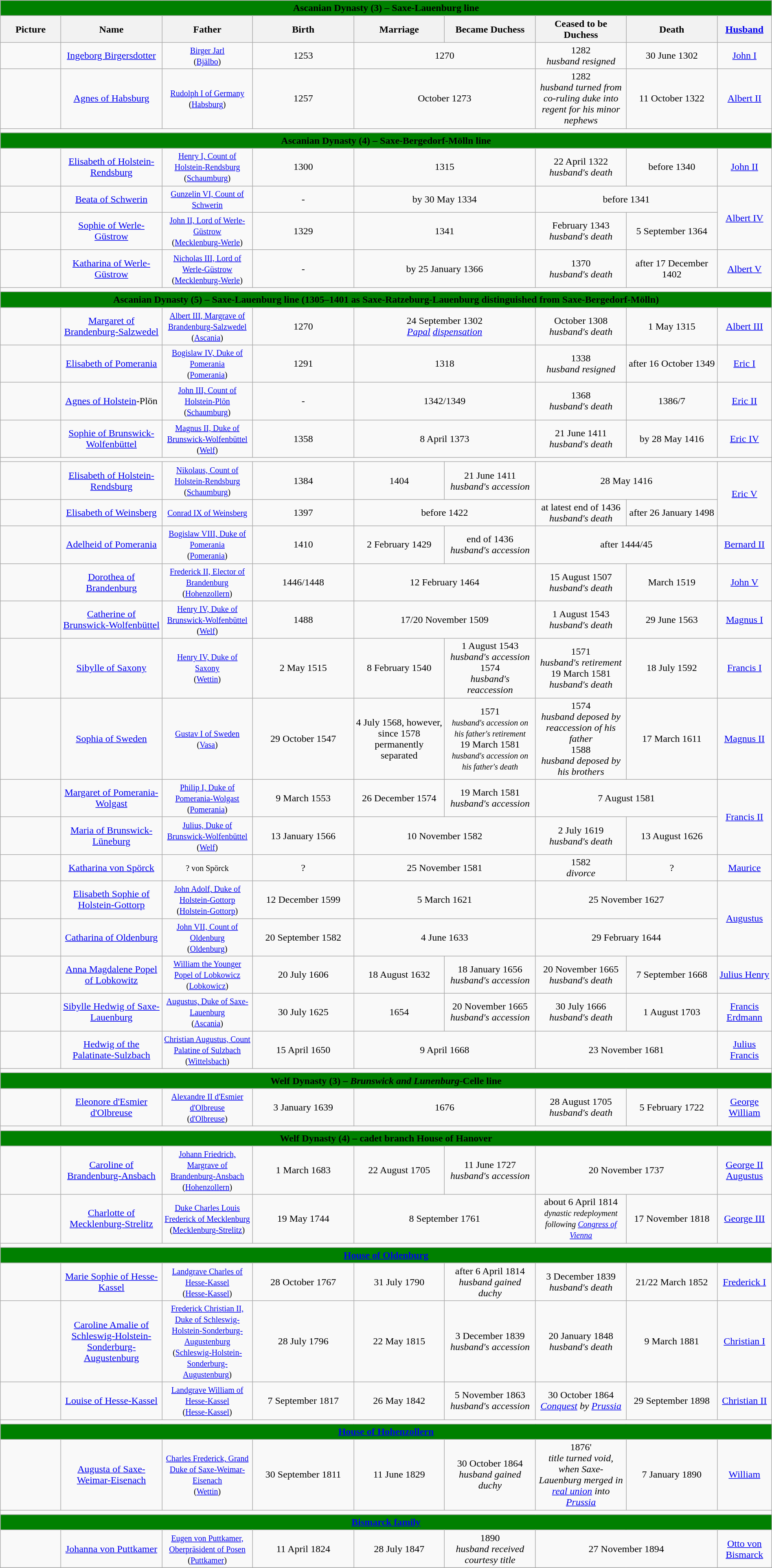<table width=100% class="wikitable">
<tr>
<td colspan="9" bgcolor=green align=center><strong><span>Ascanian Dynasty (3) – Saxe-Lauenburg line</span></strong></td>
</tr>
<tr>
<th width = "6%">Picture</th>
<th width = "10%">Name</th>
<th width = "9%">Father</th>
<th width = "10%">Birth</th>
<th width = "9%">Marriage</th>
<th width = "9%">Became Duchess</th>
<th width = "9%">Ceased to be Duchess</th>
<th width = "9%">Death</th>
<th width = "5%"><a href='#'>Husband</a></th>
</tr>
<tr>
<td align="center"></td>
<td align="center"><a href='#'>Ingeborg Birgersdotter</a></td>
<td align="center"><small><a href='#'>Birger Jarl</a><br>(<a href='#'>Bjälbo</a>)</small></td>
<td align="center">1253</td>
<td align="center" colspan="2">1270</td>
<td align="center">1282<br><em>husband resigned</em></td>
<td align="center">30 June 1302</td>
<td align="center"><a href='#'>John I</a></td>
</tr>
<tr>
<td align="center"></td>
<td align="center"><a href='#'>Agnes of Habsburg</a></td>
<td align="center"><small><a href='#'>Rudolph I of Germany</a><br>(<a href='#'>Habsburg</a>)</small></td>
<td align="center">1257</td>
<td align="center" colspan="2">October 1273</td>
<td align="center">1282<br><em>husband turned from co-ruling duke into regent for his minor nephews</em></td>
<td align="center">11 October 1322</td>
<td align="center"><a href='#'>Albert II</a></td>
</tr>
<tr>
<td align="center" colspan="9"></td>
</tr>
<tr>
<td colspan="9" bgcolor=green align=center><strong><span>Ascanian Dynasty (4) – Saxe-Bergedorf-Mölln line</span></strong></td>
</tr>
<tr>
<td align="center"></td>
<td align="center"><a href='#'>Elisabeth of Holstein-Rendsburg</a></td>
<td align="center"><small><a href='#'>Henry I, Count of Holstein-Rendsburg</a><br>(<a href='#'>Schaumburg</a>)</small></td>
<td align="center">1300</td>
<td align="center" colspan="2">1315</td>
<td align="center">22 April 1322<br><em>husband's death</em></td>
<td align="center">before 1340</td>
<td align="center"><a href='#'>John II</a></td>
</tr>
<tr>
<td align="center"></td>
<td align="center"><a href='#'>Beata of Schwerin</a></td>
<td align="center"><small><a href='#'>Gunzelin VI, Count of Schwerin</a></small></td>
<td align="center">-</td>
<td align="center" colspan="2">by 30 May 1334</td>
<td align="center" colspan="2">before 1341</td>
<td align="center" rowspan="2"><a href='#'>Albert IV</a></td>
</tr>
<tr>
<td align="center"></td>
<td align="center"><a href='#'>Sophie of Werle-Güstrow</a></td>
<td align="center"><small><a href='#'>John II, Lord of Werle-Güstrow</a><br>(<a href='#'>Mecklenburg-Werle</a>)</small></td>
<td align="center">1329</td>
<td align="center" colspan="2">1341</td>
<td align="center">February 1343<br><em>husband's death</em></td>
<td align="center">5 September 1364</td>
</tr>
<tr>
<td align="center"></td>
<td align="center"><a href='#'>Katharina of Werle-Güstrow</a></td>
<td align="center"><small><a href='#'>Nicholas III, Lord of Werle-Güstrow</a><br>(<a href='#'>Mecklenburg-Werle</a>)</small></td>
<td align="center">-</td>
<td align="center" colspan="2">by 25 January 1366</td>
<td align="center">1370<br><em>husband's death</em></td>
<td align="center">after 17 December 1402</td>
<td align="center"><a href='#'>Albert V</a></td>
</tr>
<tr>
<td align="center" colspan="9"></td>
</tr>
<tr>
<td colspan="9" bgcolor=green align=center><strong><span>Ascanian Dynasty (5) – Saxe-Lauenburg line (1305–1401 as Saxe-Ratzeburg-Lauenburg distinguished from Saxe-Bergedorf-Mölln)</span></strong></td>
</tr>
<tr>
<td align="center"></td>
<td align="center"><a href='#'>Margaret of Brandenburg-Salzwedel</a></td>
<td align="center"><small><a href='#'>Albert III, Margrave of Brandenburg-Salzwedel</a><br>(<a href='#'>Ascania</a>)</small></td>
<td align="center">1270</td>
<td align="center" colspan="2">24 September 1302<br><em><a href='#'>Papal</a> <a href='#'>dispensation</a></em></td>
<td align="center">October 1308<br><em>husband's death</em></td>
<td align="center">1 May 1315</td>
<td align="center"><a href='#'>Albert III</a><br></td>
</tr>
<tr>
<td align="center"></td>
<td align="center"><a href='#'>Elisabeth of Pomerania</a></td>
<td align="center"><small><a href='#'>Bogislaw IV, Duke of Pomerania</a><br>(<a href='#'>Pomerania</a>)</small></td>
<td align="center">1291</td>
<td align="center" colspan="2">1318</td>
<td align="center">1338<br><em>husband resigned</em></td>
<td align="center">after 16 October 1349</td>
<td align="center"><a href='#'>Eric I</a><br></td>
</tr>
<tr>
<td align="center"></td>
<td align="center"><a href='#'>Agnes of Holstein</a>-Plön</td>
<td align="center"><small><a href='#'>John III, Count of Holstein-Plön</a><br>(<a href='#'>Schaumburg</a>)</small></td>
<td align="center">-</td>
<td align="center" colspan="2">1342/1349</td>
<td align="center">1368<br><em>husband's death</em></td>
<td align="center">1386/7</td>
<td align="center"><a href='#'>Eric II</a></td>
</tr>
<tr>
<td align="center"></td>
<td align="center"><a href='#'>Sophie of Brunswick-Wolfenbüttel</a></td>
<td align="center"><small><a href='#'>Magnus II, Duke of Brunswick-Wolfenbüttel</a><br>(<a href='#'>Welf</a>)</small></td>
<td align="center">1358</td>
<td align="center" colspan="2">8 April 1373</td>
<td align="center">21 June 1411<br><em>husband's death</em></td>
<td align="center">by 28 May 1416</td>
<td align="center"><a href='#'>Eric IV</a></td>
</tr>
<tr>
<td align="center" colspan="9"></td>
</tr>
<tr>
<td align="center"></td>
<td align="center"><a href='#'>Elisabeth of Holstein-Rendsburg</a></td>
<td align="center"><small><a href='#'>Nikolaus, Count of Holstein-Rendsburg</a><br>(<a href='#'>Schaumburg</a>)</small></td>
<td align="center">1384</td>
<td align="center">1404</td>
<td align="center">21 June 1411<br><em>husband's accession</em></td>
<td align="center" colspan="2">28 May 1416</td>
<td align=center rowspan="2"><a href='#'>Eric V</a><br></td>
</tr>
<tr>
<td align="center"></td>
<td align="center"><a href='#'>Elisabeth of Weinsberg</a></td>
<td align="center"><small><a href='#'>Conrad IX of Weinsberg</a></small></td>
<td align="center">1397</td>
<td align="center" colspan="2">before 1422</td>
<td align="center">at latest end of 1436<br><em>husband's death</em></td>
<td align="center">after 26 January 1498</td>
</tr>
<tr>
<td align="center"></td>
<td align="center"><a href='#'>Adelheid of Pomerania</a></td>
<td align="center"><small><a href='#'>Bogislaw VIII, Duke of Pomerania</a><br>(<a href='#'>Pomerania</a>)</small></td>
<td align="center">1410</td>
<td align="center">2 February 1429</td>
<td align="center">end of 1436<br><em>husband's accession</em></td>
<td align="center" colspan="2">after 1444/45</td>
<td align="center"><a href='#'>Bernard II</a></td>
</tr>
<tr>
<td align="center"></td>
<td align="center"><a href='#'>Dorothea of Brandenburg</a></td>
<td align="center"><small><a href='#'>Frederick II, Elector of Brandenburg</a><br>(<a href='#'>Hohenzollern</a>)</small></td>
<td align="center">1446/1448</td>
<td align="center" colspan="2">12 February 1464</td>
<td align="center">15 August 1507<br><em>husband's death</em></td>
<td align="center">March 1519</td>
<td align="center"><a href='#'>John V</a></td>
</tr>
<tr>
<td align="center"></td>
<td align="center"><a href='#'>Catherine of Brunswick-Wolfenbüttel</a></td>
<td align="center"><small><a href='#'>Henry IV, Duke of Brunswick-Wolfenbüttel</a><br>(<a href='#'>Welf</a>)</small></td>
<td align="center">1488</td>
<td align="center" colspan="2">17/20 November 1509</td>
<td align="center">1 August 1543<br><em>husband's death</em></td>
<td align="center">29 June 1563</td>
<td align="center"><a href='#'>Magnus I</a></td>
</tr>
<tr>
<td align="center"></td>
<td align="center"><a href='#'>Sibylle of Saxony</a></td>
<td align="center"><small><a href='#'>Henry IV, Duke of Saxony</a><br>(<a href='#'>Wettin</a>)</small></td>
<td align="center">2 May 1515</td>
<td align="center">8 February 1540</td>
<td align="center">1 August 1543<br><em>husband's accession</em><br>1574<br><em>husband's reaccession</em></td>
<td align="center">1571<br><em>husband's retirement</em><br>19 March 1581<br><em>husband's death</em></td>
<td align="center">18 July 1592</td>
<td align="center"><a href='#'>Francis I</a></td>
</tr>
<tr>
<td align="center"></td>
<td align="center"><a href='#'>Sophia of Sweden</a></td>
<td align="center"><small><a href='#'>Gustav I of Sweden</a><br>(<a href='#'>Vasa</a>)</small></td>
<td align="center">29 October 1547</td>
<td align="center">4 July 1568, however, since 1578 permanently separated</td>
<td align="center">1571<br><small><em>husband's accession on his father's retirement</em></small><br>19 March 1581<br><small><em>husband's accession on his father's death</em></small></td>
<td align="center">1574<br><em>husband deposed by reaccession of his father</em><br>1588<br><em>husband deposed by his brothers</em></td>
<td align="center">17 March 1611</td>
<td align="center"><a href='#'>Magnus II</a><br></td>
</tr>
<tr>
<td align="center"></td>
<td align="center"><a href='#'>Margaret of Pomerania-Wolgast</a></td>
<td align="center"><small><a href='#'>Philip I, Duke of Pomerania-Wolgast</a><br>(<a href='#'>Pomerania</a>)</small></td>
<td align="center">9 March 1553</td>
<td align="center">26 December 1574</td>
<td align="center">19 March 1581<br><em>husband's accession</em></td>
<td align="center" colspan="2">7 August 1581</td>
<td align="center" rowspan="2"><a href='#'>Francis II</a><br></td>
</tr>
<tr>
<td align="center"></td>
<td align="center"><a href='#'>Maria of Brunswick-Lüneburg</a></td>
<td align="center"><small><a href='#'>Julius, Duke of Brunswick-Wolfenbüttel</a><br>(<a href='#'>Welf</a>)</small></td>
<td align="center">13 January 1566</td>
<td align="center" colspan="2">10 November 1582</td>
<td align="center">2 July 1619<br><em>husband's death</em></td>
<td align="center">13 August 1626</td>
</tr>
<tr>
<td align="center"></td>
<td align="center"><a href='#'>Katharina von Spörck</a></td>
<td align="center"><small>? von Spörck</small></td>
<td align="center">?</td>
<td align="center" colspan="2">25 November 1581</td>
<td align="center">1582<br><em>divorce</em></td>
<td align="center">?</td>
<td align="center"><a href='#'>Maurice</a><br></td>
</tr>
<tr>
<td align="center"></td>
<td align="center"><a href='#'>Elisabeth Sophie of Holstein-Gottorp</a></td>
<td align="center"><small><a href='#'>John Adolf, Duke of Holstein-Gottorp</a><br>(<a href='#'>Holstein-Gottorp</a>)</small></td>
<td align="center">12 December 1599</td>
<td align="center" colspan="2">5 March 1621</td>
<td align="center" colspan="2">25 November 1627</td>
<td align="center" rowspan="2"><a href='#'>Augustus</a></td>
</tr>
<tr>
<td align="center"></td>
<td align="center"><a href='#'>Catharina of Oldenburg</a></td>
<td align="center"><small><a href='#'>John VII, Count of Oldenburg</a><br>(<a href='#'>Oldenburg</a>)</small></td>
<td align="center">20 September 1582</td>
<td align="center" colspan="2">4 June 1633</td>
<td align="center" colspan="2">29 February 1644</td>
</tr>
<tr>
<td align="center"></td>
<td align="center"><a href='#'>Anna Magdalene Popel of Lobkowitz</a></td>
<td align="center"><small><a href='#'>William the Younger Popel of Lobkowicz</a><br>(<a href='#'>Lobkowicz</a>)</small></td>
<td align="center">20 July 1606</td>
<td align="center">18 August 1632</td>
<td align="center">18 January 1656<br><em>husband's accession</em></td>
<td align="center">20 November 1665<br><em>husband's death</em></td>
<td align="center">7 September 1668</td>
<td align="center"><a href='#'>Julius Henry</a></td>
</tr>
<tr>
<td align="center"></td>
<td align="center"><a href='#'>Sibylle Hedwig of Saxe-Lauenburg</a></td>
<td align="center"><small><a href='#'>Augustus, Duke of Saxe-Lauenburg</a><br>(<a href='#'>Ascania</a>)</small></td>
<td align="center">30 July 1625</td>
<td align="center">1654</td>
<td align="center">20 November 1665<br><em>husband's accession</em></td>
<td align="center">30 July 1666<br><em>husband's death</em></td>
<td align="center">1 August 1703</td>
<td align="center"><a href='#'>Francis Erdmann</a></td>
</tr>
<tr>
<td align="center"></td>
<td align="center"><a href='#'>Hedwig of the Palatinate-Sulzbach</a></td>
<td align="center"><small><a href='#'>Christian Augustus, Count Palatine of Sulzbach</a><br>(<a href='#'>Wittelsbach</a>)</small></td>
<td align="center">15 April 1650</td>
<td align="center" colspan="2">9 April 1668</td>
<td align="center" colspan="2">23 November 1681</td>
<td align="center"><a href='#'>Julius Francis</a></td>
</tr>
<tr>
<td align="center" colspan="9"></td>
</tr>
<tr>
<td colspan="9" bgcolor=green align=center><strong><span>Welf Dynasty (3) – <em>Brunswick and Lunenburg</em>-Celle line</span></strong></td>
</tr>
<tr>
<td align="center"></td>
<td align="center"><a href='#'>Eleonore d'Esmier d'Olbreuse</a></td>
<td align="center"><small><a href='#'>Alexandre II d'Esmier d'Olbreuse</a></small><br><small>(<a href='#'>d'Olbreuse</a>)</small></td>
<td align="center">3 January 1639</td>
<td align="center" colspan="2">1676</td>
<td align="center">28 August 1705<br><em>husband's death</em></td>
<td align="center">5 February 1722</td>
<td align="center"><a href='#'>George William</a></td>
</tr>
<tr>
<td align="center" colspan="9"></td>
</tr>
<tr>
<td colspan="9" bgcolor=green align=center><strong><span>Welf Dynasty (4) – cadet branch House of Hanover</span></strong></td>
</tr>
<tr>
<td align="center"></td>
<td align="center"><a href='#'>Caroline of Brandenburg-Ansbach</a></td>
<td align="center"><small><a href='#'>Johann Friedrich, Margrave of Brandenburg-Ansbach</a><br>(<a href='#'>Hohenzollern</a>)</small></td>
<td align="center">1 March 1683</td>
<td align="center">22 August 1705</td>
<td align="center">11 June 1727<br><em>husband's accession</em></td>
<td align="center" colspan="2">20 November 1737</td>
<td align="center"><a href='#'>George II Augustus</a></td>
</tr>
<tr>
<td align="center"></td>
<td align="center"><a href='#'>Charlotte of Mecklenburg-Strelitz</a></td>
<td align="center"><small><a href='#'>Duke Charles Louis Frederick of Mecklenburg</a><br>(<a href='#'>Mecklenburg-Strelitz</a>)</small></td>
<td align="center">19 May 1744</td>
<td align="center" colspan="2">8 September 1761</td>
<td align="center">about 6 April 1814<br><small><em>dynastic redeployment following <a href='#'>Congress of Vienna</a></em></small></td>
<td align="center">17 November 1818</td>
<td align="center"><a href='#'>George III</a></td>
</tr>
<tr>
<td align="center" colspan="9"></td>
</tr>
<tr>
<td colspan="9" bgcolor=green align=center><strong><a href='#'><span>House of Oldenburg</span></a></strong></td>
</tr>
<tr>
<td align="center"></td>
<td align="center"><a href='#'>Marie Sophie of Hesse-Kassel</a></td>
<td align="center"><small><a href='#'>Landgrave Charles of Hesse-Kassel</a><br>(<a href='#'>Hesse-Kassel</a>)</small></td>
<td align="center">28 October 1767</td>
<td align="center">31 July 1790</td>
<td align="center">after 6 April 1814<br><em>husband gained duchy</em></td>
<td align="center">3 December 1839<br><em>husband's death</em></td>
<td align="center">21/22 March 1852</td>
<td align="center"><a href='#'>Frederick I</a></td>
</tr>
<tr>
<td align="center"></td>
<td align="center"><a href='#'>Caroline Amalie of Schleswig-Holstein-Sonderburg-Augustenburg</a></td>
<td align="center"><small><a href='#'>Frederick Christian II, Duke of Schleswig-Holstein-Sonderburg-Augustenburg</a><br>(<a href='#'>Schleswig-Holstein-Sonderburg-Augustenburg</a>)</small></td>
<td align="center">28 July 1796</td>
<td align="center">22 May 1815</td>
<td align="center">3 December 1839<br><em>husband's accession</em></td>
<td align="center">20 January 1848<br><em>husband's death</em></td>
<td align="center">9 March 1881</td>
<td align="center"><a href='#'>Christian I</a></td>
</tr>
<tr>
<td align="center"></td>
<td align="center"><a href='#'>Louise of Hesse-Kassel</a></td>
<td align="center"><small><a href='#'>Landgrave William of Hesse-Kassel</a><br>(<a href='#'>Hesse-Kassel</a>)</small></td>
<td align="center">7 September 1817</td>
<td align="center">26 May 1842</td>
<td align="center">5 November 1863<br><em>husband's accession</em></td>
<td align="center">30 October 1864<br><em><a href='#'>Conquest</a> by <a href='#'>Prussia</a></em></td>
<td align="center">29 September 1898</td>
<td align=center><a href='#'>Christian II</a></td>
</tr>
<tr>
<td align="center" colspan="9"></td>
</tr>
<tr>
<td colspan="9" bgcolor=green align=center><strong><a href='#'><span>House of Hohenzollern</span></a></strong></td>
</tr>
<tr>
<td align="center"></td>
<td align="center"><a href='#'>Augusta of Saxe-Weimar-Eisenach</a></td>
<td align="center"><small><a href='#'>Charles Frederick, Grand Duke of Saxe-Weimar-Eisenach</a><br>(<a href='#'>Wettin</a>)</small></td>
<td align="center">30 September 1811</td>
<td align="center">11 June 1829</td>
<td align="center">30 October 1864<br><em>husband gained duchy</em></td>
<td align="center">1876'<br><em>title turned void, when Saxe-Lauenburg merged in <a href='#'>real union</a> into <a href='#'>Prussia</a></em></td>
<td align="center">7 January 1890</td>
<td align=center><a href='#'>William</a></td>
</tr>
<tr>
<td align="center" colspan="9"></td>
</tr>
<tr>
<td colspan="9" bgcolor=green align=center><strong><a href='#'><span>Bismarck family</span></a></strong></td>
</tr>
<tr>
<td align="center"></td>
<td align="center"><a href='#'>Johanna von Puttkamer</a></td>
<td align="center"><small><a href='#'>Eugen von Puttkamer, Oberpräsident of Posen</a><br>(<a href='#'>Puttkamer</a>)</small></td>
<td align="center">11 April 1824</td>
<td align="center">28 July 1847</td>
<td align="center">1890<br><em>husband received courtesy title</em></td>
<td align="center" colspan="2">27 November 1894</td>
<td align="center"><a href='#'>Otto von Bismarck</a></td>
</tr>
<tr>
</tr>
</table>
